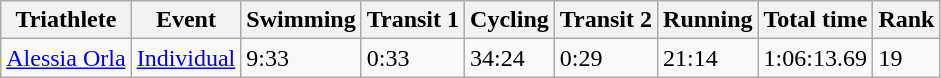<table class="wikitable" border="1">
<tr>
<th>Triathlete</th>
<th>Event</th>
<th>Swimming</th>
<th>Transit 1</th>
<th>Cycling</th>
<th>Transit 2</th>
<th>Running</th>
<th>Total time</th>
<th>Rank</th>
</tr>
<tr>
<td><a href='#'>Alessia Orla</a></td>
<td><a href='#'>Individual</a></td>
<td>9:33</td>
<td>0:33</td>
<td>34:24</td>
<td>0:29</td>
<td>21:14</td>
<td>1:06:13.69</td>
<td>19</td>
</tr>
</table>
